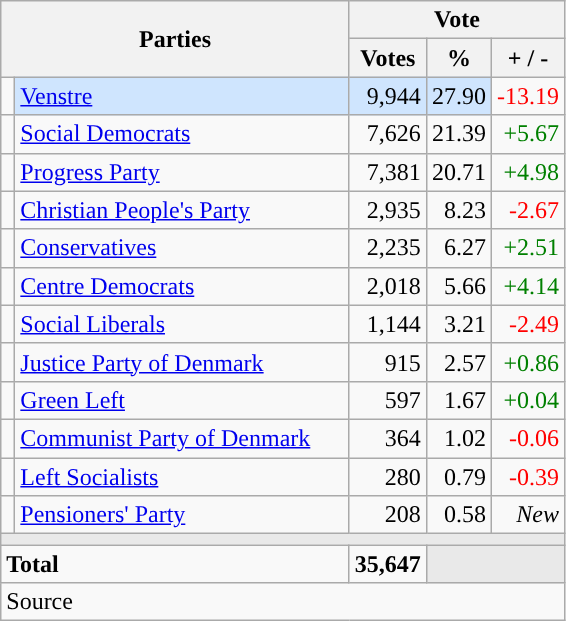<table class="wikitable" style="text-align:right;">
<tr>
<th style="text-align:centre;" rowspan="2" colspan="2" width="225">Parties</th>
<th colspan="3">Vote</th>
</tr>
<tr>
<th width="15">Votes</th>
<th width="15">%</th>
<th width="15">+ / -</th>
</tr>
<tr>
<td width="2" style="color:inherit;background:"></td>
<td bgcolor=#cfe5fe  align="left"><a href='#'>Venstre</a></td>
<td bgcolor=#cfe5fe>9,944</td>
<td bgcolor=#cfe5fe>27.90</td>
<td style=color:red;>-13.19</td>
</tr>
<tr>
<td width="2" style="color:inherit;background:"></td>
<td align="left"><a href='#'>Social Democrats</a></td>
<td>7,626</td>
<td>21.39</td>
<td style=color:green;>+5.67</td>
</tr>
<tr>
<td width="2" style="color:inherit;background:"></td>
<td align="left"><a href='#'>Progress Party</a></td>
<td>7,381</td>
<td>20.71</td>
<td style=color:green;>+4.98</td>
</tr>
<tr>
<td width="2" style="color:inherit;background:"></td>
<td align="left"><a href='#'>Christian People's Party</a></td>
<td>2,935</td>
<td>8.23</td>
<td style=color:red;>-2.67</td>
</tr>
<tr>
<td width="2" style="color:inherit;background:"></td>
<td align="left"><a href='#'>Conservatives</a></td>
<td>2,235</td>
<td>6.27</td>
<td style=color:green;>+2.51</td>
</tr>
<tr>
<td width="2" style="color:inherit;background:"></td>
<td align="left"><a href='#'>Centre Democrats</a></td>
<td>2,018</td>
<td>5.66</td>
<td style=color:green;>+4.14</td>
</tr>
<tr>
<td width="2" style="color:inherit;background:"></td>
<td align="left"><a href='#'>Social Liberals</a></td>
<td>1,144</td>
<td>3.21</td>
<td style=color:red;>-2.49</td>
</tr>
<tr>
<td width="2" style="color:inherit;background:"></td>
<td align="left"><a href='#'>Justice Party of Denmark</a></td>
<td>915</td>
<td>2.57</td>
<td style=color:green;>+0.86</td>
</tr>
<tr>
<td width="2" style="color:inherit;background:"></td>
<td align="left"><a href='#'>Green Left</a></td>
<td>597</td>
<td>1.67</td>
<td style=color:green;>+0.04</td>
</tr>
<tr>
<td width="2" style="color:inherit;background:"></td>
<td align="left"><a href='#'>Communist Party of Denmark</a></td>
<td>364</td>
<td>1.02</td>
<td style=color:red;>-0.06</td>
</tr>
<tr>
<td width="2" style="color:inherit;background:"></td>
<td align="left"><a href='#'>Left Socialists</a></td>
<td>280</td>
<td>0.79</td>
<td style=color:red;>-0.39</td>
</tr>
<tr>
<td width="2" style="color:inherit;background:"></td>
<td align="left"><a href='#'>Pensioners' Party</a></td>
<td>208</td>
<td>0.58</td>
<td><em>New</em></td>
</tr>
<tr>
<td colspan="7" bgcolor="#E9E9E9"></td>
</tr>
<tr>
<td align="left" colspan="2"><strong>Total</strong></td>
<td><strong>35,647</strong></td>
<td bgcolor="#E9E9E9" colspan="2"></td>
</tr>
<tr>
<td align="left" colspan="6">Source</td>
</tr>
</table>
